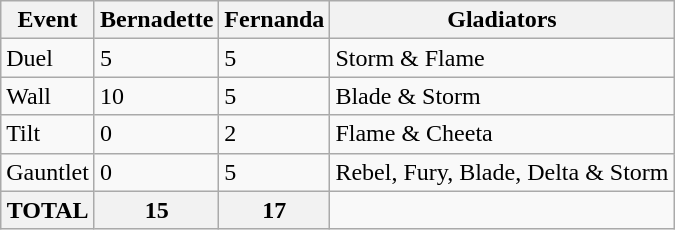<table class="wikitable">
<tr>
<th>Event</th>
<th>Bernadette</th>
<th>Fernanda</th>
<th>Gladiators</th>
</tr>
<tr>
<td>Duel</td>
<td>5</td>
<td>5</td>
<td>Storm & Flame</td>
</tr>
<tr>
<td>Wall</td>
<td>10</td>
<td>5</td>
<td>Blade & Storm</td>
</tr>
<tr>
<td>Tilt</td>
<td>0</td>
<td>2</td>
<td>Flame & Cheeta</td>
</tr>
<tr>
<td>Gauntlet</td>
<td>0</td>
<td>5</td>
<td>Rebel, Fury, Blade, Delta & Storm</td>
</tr>
<tr>
<th>TOTAL</th>
<th>15</th>
<th>17</th>
</tr>
</table>
